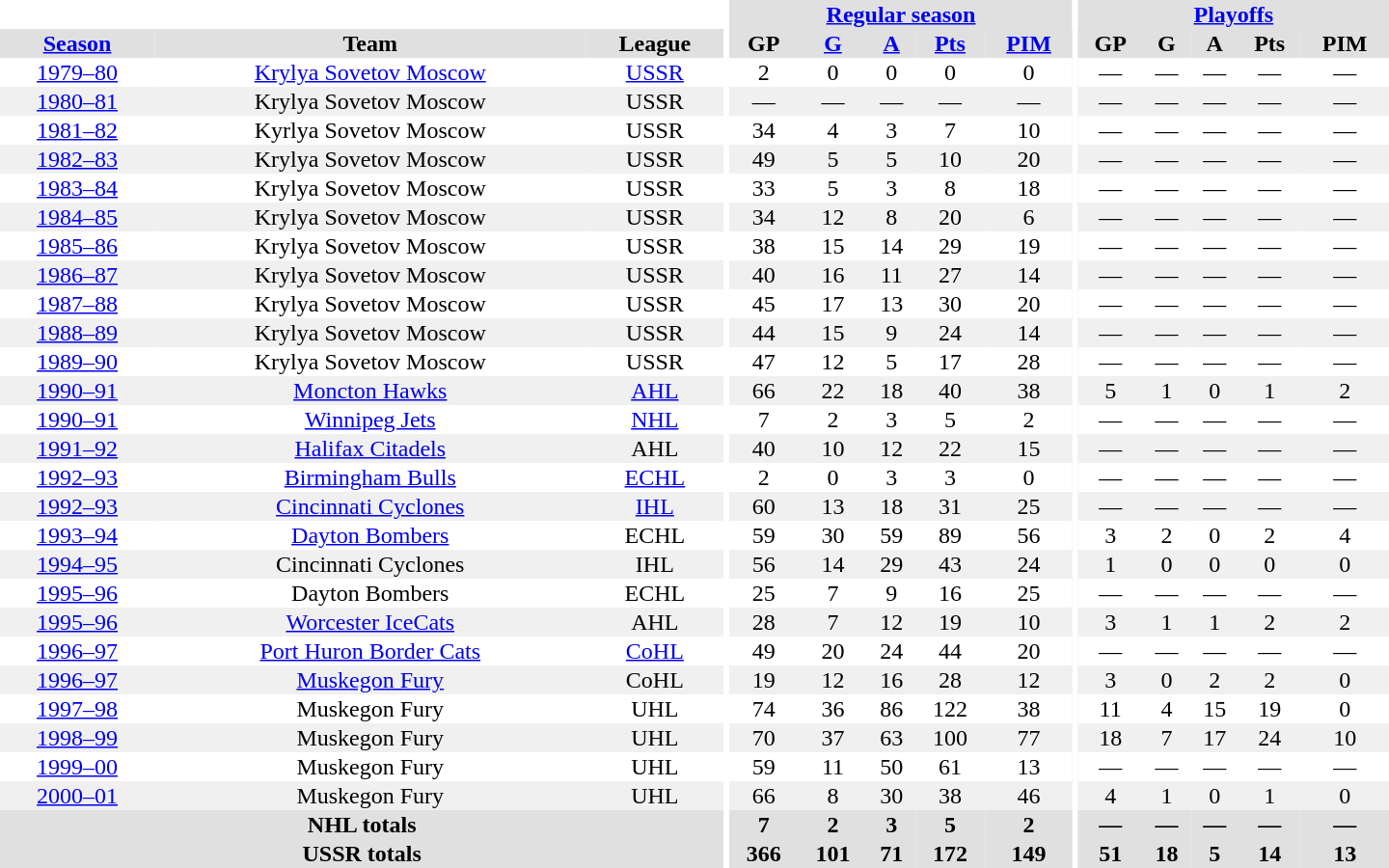<table border="0" cellpadding="1" cellspacing="0" style="text-align:center; width:60em">
<tr bgcolor="#e0e0e0">
<th colspan="3" bgcolor="#ffffff"></th>
<th rowspan="100" bgcolor="#ffffff"></th>
<th colspan="5"><a href='#'>Regular season</a></th>
<th rowspan="100" bgcolor="#ffffff"></th>
<th colspan="5"><a href='#'>Playoffs</a></th>
</tr>
<tr bgcolor="#e0e0e0">
<th><a href='#'>Season</a></th>
<th>Team</th>
<th>League</th>
<th>GP</th>
<th><a href='#'>G</a></th>
<th><a href='#'>A</a></th>
<th><a href='#'>Pts</a></th>
<th><a href='#'>PIM</a></th>
<th>GP</th>
<th>G</th>
<th>A</th>
<th>Pts</th>
<th>PIM</th>
</tr>
<tr>
<td><a href='#'>1979–80</a></td>
<td><a href='#'>Krylya Sovetov Moscow</a></td>
<td><a href='#'>USSR</a></td>
<td>2</td>
<td>0</td>
<td>0</td>
<td>0</td>
<td>0</td>
<td>—</td>
<td>—</td>
<td>—</td>
<td>—</td>
<td>—</td>
</tr>
<tr bgcolor="#f0f0f0">
<td><a href='#'>1980–81</a></td>
<td>Krylya Sovetov Moscow</td>
<td>USSR</td>
<td>—</td>
<td>—</td>
<td>—</td>
<td>—</td>
<td>—</td>
<td>—</td>
<td>—</td>
<td>—</td>
<td>—</td>
<td>—</td>
</tr>
<tr>
<td><a href='#'>1981–82</a></td>
<td>Kyrlya Sovetov Moscow</td>
<td>USSR</td>
<td>34</td>
<td>4</td>
<td>3</td>
<td>7</td>
<td>10</td>
<td>—</td>
<td>—</td>
<td>—</td>
<td>—</td>
<td>—</td>
</tr>
<tr bgcolor="#f0f0f0">
<td><a href='#'>1982–83</a></td>
<td>Krylya Sovetov Moscow</td>
<td>USSR</td>
<td>49</td>
<td>5</td>
<td>5</td>
<td>10</td>
<td>20</td>
<td>—</td>
<td>—</td>
<td>—</td>
<td>—</td>
<td>—</td>
</tr>
<tr>
<td><a href='#'>1983–84</a></td>
<td>Krylya Sovetov Moscow</td>
<td>USSR</td>
<td>33</td>
<td>5</td>
<td>3</td>
<td>8</td>
<td>18</td>
<td>—</td>
<td>—</td>
<td>—</td>
<td>—</td>
<td>—</td>
</tr>
<tr bgcolor="#f0f0f0">
<td><a href='#'>1984–85</a></td>
<td>Krylya Sovetov Moscow</td>
<td>USSR</td>
<td>34</td>
<td>12</td>
<td>8</td>
<td>20</td>
<td>6</td>
<td>—</td>
<td>—</td>
<td>—</td>
<td>—</td>
<td>—</td>
</tr>
<tr>
<td><a href='#'>1985–86</a></td>
<td>Krylya Sovetov Moscow</td>
<td>USSR</td>
<td>38</td>
<td>15</td>
<td>14</td>
<td>29</td>
<td>19</td>
<td>—</td>
<td>—</td>
<td>—</td>
<td>—</td>
<td>—</td>
</tr>
<tr bgcolor="#f0f0f0">
<td><a href='#'>1986–87</a></td>
<td>Krylya Sovetov Moscow</td>
<td>USSR</td>
<td>40</td>
<td>16</td>
<td>11</td>
<td>27</td>
<td>14</td>
<td>—</td>
<td>—</td>
<td>—</td>
<td>—</td>
<td>—</td>
</tr>
<tr>
<td><a href='#'>1987–88</a></td>
<td>Krylya Sovetov Moscow</td>
<td>USSR</td>
<td>45</td>
<td>17</td>
<td>13</td>
<td>30</td>
<td>20</td>
<td>—</td>
<td>—</td>
<td>—</td>
<td>—</td>
<td>—</td>
</tr>
<tr bgcolor="#f0f0f0">
<td><a href='#'>1988–89</a></td>
<td>Krylya Sovetov Moscow</td>
<td>USSR</td>
<td>44</td>
<td>15</td>
<td>9</td>
<td>24</td>
<td>14</td>
<td>—</td>
<td>—</td>
<td>—</td>
<td>—</td>
<td>—</td>
</tr>
<tr>
<td><a href='#'>1989–90</a></td>
<td>Krylya Sovetov Moscow</td>
<td>USSR</td>
<td>47</td>
<td>12</td>
<td>5</td>
<td>17</td>
<td>28</td>
<td>—</td>
<td>—</td>
<td>—</td>
<td>—</td>
<td>—</td>
</tr>
<tr bgcolor="#f0f0f0">
<td><a href='#'>1990–91</a></td>
<td><a href='#'>Moncton Hawks</a></td>
<td><a href='#'>AHL</a></td>
<td>66</td>
<td>22</td>
<td>18</td>
<td>40</td>
<td>38</td>
<td>5</td>
<td>1</td>
<td>0</td>
<td>1</td>
<td>2</td>
</tr>
<tr>
<td><a href='#'>1990–91</a></td>
<td><a href='#'>Winnipeg Jets</a></td>
<td><a href='#'>NHL</a></td>
<td>7</td>
<td>2</td>
<td>3</td>
<td>5</td>
<td>2</td>
<td>—</td>
<td>—</td>
<td>—</td>
<td>—</td>
<td>—</td>
</tr>
<tr bgcolor="#f0f0f0">
<td><a href='#'>1991–92</a></td>
<td><a href='#'>Halifax Citadels</a></td>
<td>AHL</td>
<td>40</td>
<td>10</td>
<td>12</td>
<td>22</td>
<td>15</td>
<td>—</td>
<td>—</td>
<td>—</td>
<td>—</td>
<td>—</td>
</tr>
<tr>
<td><a href='#'>1992–93</a></td>
<td><a href='#'>Birmingham Bulls</a></td>
<td><a href='#'>ECHL</a></td>
<td>2</td>
<td>0</td>
<td>3</td>
<td>3</td>
<td>0</td>
<td>—</td>
<td>—</td>
<td>—</td>
<td>—</td>
<td>—</td>
</tr>
<tr bgcolor="#f0f0f0">
<td><a href='#'>1992–93</a></td>
<td><a href='#'>Cincinnati Cyclones</a></td>
<td><a href='#'>IHL</a></td>
<td>60</td>
<td>13</td>
<td>18</td>
<td>31</td>
<td>25</td>
<td>—</td>
<td>—</td>
<td>—</td>
<td>—</td>
<td>—</td>
</tr>
<tr>
<td><a href='#'>1993–94</a></td>
<td><a href='#'>Dayton Bombers</a></td>
<td>ECHL</td>
<td>59</td>
<td>30</td>
<td>59</td>
<td>89</td>
<td>56</td>
<td>3</td>
<td>2</td>
<td>0</td>
<td>2</td>
<td>4</td>
</tr>
<tr bgcolor="#f0f0f0">
<td><a href='#'>1994–95</a></td>
<td>Cincinnati Cyclones</td>
<td>IHL</td>
<td>56</td>
<td>14</td>
<td>29</td>
<td>43</td>
<td>24</td>
<td>1</td>
<td>0</td>
<td>0</td>
<td>0</td>
<td>0</td>
</tr>
<tr>
<td><a href='#'>1995–96</a></td>
<td>Dayton Bombers</td>
<td>ECHL</td>
<td>25</td>
<td>7</td>
<td>9</td>
<td>16</td>
<td>25</td>
<td>—</td>
<td>—</td>
<td>—</td>
<td>—</td>
<td>—</td>
</tr>
<tr bgcolor="#f0f0f0">
<td><a href='#'>1995–96</a></td>
<td><a href='#'>Worcester IceCats</a></td>
<td>AHL</td>
<td>28</td>
<td>7</td>
<td>12</td>
<td>19</td>
<td>10</td>
<td>3</td>
<td>1</td>
<td>1</td>
<td>2</td>
<td>2</td>
</tr>
<tr>
<td><a href='#'>1996–97</a></td>
<td><a href='#'>Port Huron Border Cats</a></td>
<td><a href='#'>CoHL</a></td>
<td>49</td>
<td>20</td>
<td>24</td>
<td>44</td>
<td>20</td>
<td>—</td>
<td>—</td>
<td>—</td>
<td>—</td>
<td>—</td>
</tr>
<tr bgcolor="#f0f0f0">
<td><a href='#'>1996–97</a></td>
<td><a href='#'>Muskegon Fury</a></td>
<td>CoHL</td>
<td>19</td>
<td>12</td>
<td>16</td>
<td>28</td>
<td>12</td>
<td>3</td>
<td>0</td>
<td>2</td>
<td>2</td>
<td>0</td>
</tr>
<tr>
<td><a href='#'>1997–98</a></td>
<td>Muskegon Fury</td>
<td>UHL</td>
<td>74</td>
<td>36</td>
<td>86</td>
<td>122</td>
<td>38</td>
<td>11</td>
<td>4</td>
<td>15</td>
<td>19</td>
<td>0</td>
</tr>
<tr bgcolor="#f0f0f0">
<td><a href='#'>1998–99</a></td>
<td>Muskegon Fury</td>
<td>UHL</td>
<td>70</td>
<td>37</td>
<td>63</td>
<td>100</td>
<td>77</td>
<td>18</td>
<td>7</td>
<td>17</td>
<td>24</td>
<td>10</td>
</tr>
<tr>
<td><a href='#'>1999–00</a></td>
<td>Muskegon Fury</td>
<td>UHL</td>
<td>59</td>
<td>11</td>
<td>50</td>
<td>61</td>
<td>13</td>
<td>—</td>
<td>—</td>
<td>—</td>
<td>—</td>
<td>—</td>
</tr>
<tr bgcolor="#f0f0f0">
<td><a href='#'>2000–01</a></td>
<td>Muskegon Fury</td>
<td>UHL</td>
<td>66</td>
<td>8</td>
<td>30</td>
<td>38</td>
<td>46</td>
<td>4</td>
<td>1</td>
<td>0</td>
<td>1</td>
<td>0</td>
</tr>
<tr bgcolor="#e0e0e0">
<th colspan="3">NHL totals</th>
<th>7</th>
<th>2</th>
<th>3</th>
<th>5</th>
<th>2</th>
<th>—</th>
<th>—</th>
<th>—</th>
<th>—</th>
<th>—</th>
</tr>
<tr bgcolor="#e0e0e0">
<th colspan="3">USSR totals</th>
<th>366</th>
<th>101</th>
<th>71</th>
<th>172</th>
<th>149</th>
<th>51</th>
<th>18</th>
<th>5</th>
<th>14</th>
<th>13</th>
</tr>
</table>
